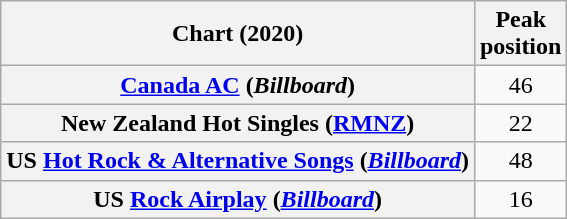<table class="wikitable sortable plainrowheaders" style="text-align:center">
<tr>
<th scope="col">Chart (2020)</th>
<th scope="col">Peak<br>position</th>
</tr>
<tr>
<th scope="row"><a href='#'>Canada AC</a> (<em>Billboard</em>)</th>
<td>46</td>
</tr>
<tr>
<th scope="row">New Zealand Hot Singles (<a href='#'>RMNZ</a>)</th>
<td>22</td>
</tr>
<tr>
<th scope="row">US <a href='#'>Hot Rock & Alternative Songs</a> (<a href='#'><em>Billboard</em></a>)</th>
<td>48</td>
</tr>
<tr>
<th scope="row">US <a href='#'>Rock Airplay</a> (<a href='#'><em>Billboard</em></a>)</th>
<td>16</td>
</tr>
</table>
